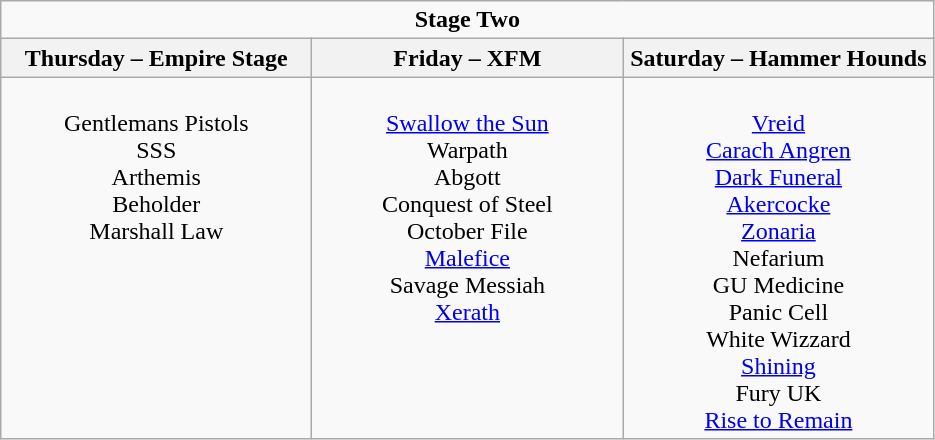<table class="wikitable">
<tr>
<td colspan="3" align="center"><strong>Stage Two</strong></td>
</tr>
<tr>
<th>Thursday – Empire Stage</th>
<th>Friday – XFM</th>
<th>Saturday – Hammer Hounds</th>
</tr>
<tr>
<td valign="top" align="center" width=200><br>Gentlemans Pistols<br>
SSS<br>
Arthemis<br>
Beholder<br>
Marshall Law</td>
<td valign="top" align="center" width=200><br><a href='#'>Swallow the Sun</a><br>
Warpath<br>
Abgott<br>
Conquest of Steel<br>
October File<br>
<a href='#'>Malefice</a><br>
Savage Messiah<br>
<a href='#'>Xerath</a></td>
<td valign="top" align="center" width=200><br><a href='#'>Vreid</a><br>
<a href='#'>Carach Angren</a><br>
<a href='#'>Dark Funeral</a><br>
<a href='#'>Akercocke</a><br>
<a href='#'>Zonaria</a><br>
Nefarium<br>
GU Medicine<br>
Panic Cell<br>
White Wizzard<br>
<a href='#'>Shining</a><br>
Fury UK<br>
<a href='#'>Rise to Remain</a></td>
</tr>
</table>
